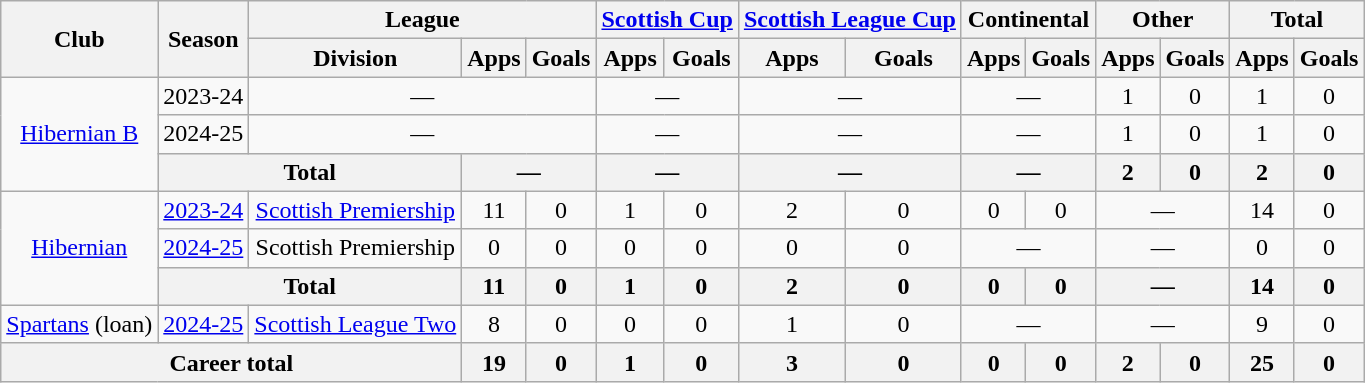<table class="wikitable" style="text-align: center;">
<tr>
<th rowspan="2">Club</th>
<th rowspan="2">Season</th>
<th colspan="3">League</th>
<th colspan="2"><a href='#'>Scottish Cup</a></th>
<th colspan="2"><a href='#'>Scottish League Cup</a></th>
<th colspan="2">Continental</th>
<th colspan="2">Other</th>
<th colspan="2">Total</th>
</tr>
<tr>
<th>Division</th>
<th>Apps</th>
<th>Goals</th>
<th>Apps</th>
<th>Goals</th>
<th>Apps</th>
<th>Goals</th>
<th>Apps</th>
<th>Goals</th>
<th>Apps</th>
<th>Goals</th>
<th>Apps</th>
<th>Goals</th>
</tr>
<tr>
<td rowspan="3"><a href='#'>Hibernian B</a></td>
<td>2023-24</td>
<td colspan="3">—</td>
<td colspan="2">—</td>
<td colspan="2">—</td>
<td colspan="2">—</td>
<td>1</td>
<td>0</td>
<td>1</td>
<td>0</td>
</tr>
<tr>
<td>2024-25</td>
<td colspan="3">—</td>
<td colspan="2">—</td>
<td colspan="2">—</td>
<td colspan="2">—</td>
<td>1</td>
<td>0</td>
<td>1</td>
<td>0</td>
</tr>
<tr>
<th colspan="2">Total</th>
<th colspan="2">—</th>
<th colspan="2">—</th>
<th colspan="2">—</th>
<th colspan="2">—</th>
<th>2</th>
<th>0</th>
<th>2</th>
<th>0</th>
</tr>
<tr>
<td rowspan="3"><a href='#'>Hibernian</a></td>
<td><a href='#'>2023-24</a></td>
<td><a href='#'>Scottish Premiership</a></td>
<td>11</td>
<td>0</td>
<td>1</td>
<td>0</td>
<td>2</td>
<td>0</td>
<td>0</td>
<td>0</td>
<td colspan="2">—</td>
<td>14</td>
<td>0</td>
</tr>
<tr>
<td><a href='#'>2024-25</a></td>
<td>Scottish Premiership</td>
<td>0</td>
<td>0</td>
<td>0</td>
<td>0</td>
<td>0</td>
<td>0</td>
<td colspan="2">—</td>
<td colspan="2">—</td>
<td>0</td>
<td>0</td>
</tr>
<tr>
<th colspan="2">Total</th>
<th>11</th>
<th>0</th>
<th>1</th>
<th>0</th>
<th>2</th>
<th>0</th>
<th>0</th>
<th>0</th>
<th colspan="2">—</th>
<th>14</th>
<th>0</th>
</tr>
<tr>
<td><a href='#'>Spartans</a> (loan)</td>
<td><a href='#'>2024-25</a></td>
<td><a href='#'>Scottish League Two</a></td>
<td>8</td>
<td>0</td>
<td>0</td>
<td>0</td>
<td>1</td>
<td>0</td>
<td colspan="2">—</td>
<td colspan="2">—</td>
<td>9</td>
<td>0</td>
</tr>
<tr>
<th colspan="3">Career total</th>
<th>19</th>
<th>0</th>
<th>1</th>
<th>0</th>
<th>3</th>
<th>0</th>
<th>0</th>
<th>0</th>
<th>2</th>
<th>0</th>
<th>25</th>
<th>0</th>
</tr>
</table>
